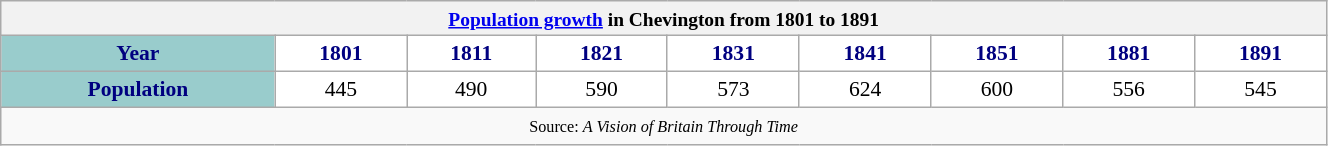<table class="wikitable" style="font-size:90%;width:70%;border:0px;text-align:center;line-height:120%;">
<tr>
<th colspan="11" style="text-align:center;font-size:90%;"><a href='#'>Population growth</a> in Chevington from 1801 to 1891</th>
</tr>
<tr>
<th style="background: #99CCCC; color: #000080" height="17">Year</th>
<th style="background: #FFFFFF; color:#000080;">1801</th>
<th style="background: #FFFFFF; color:#000080;">1811</th>
<th style="background: #FFFFFF; color:#000080;">1821</th>
<th style="background: #FFFFFF; color:#000080;">1831</th>
<th style="background: #FFFFFF; color:#000080;">1841</th>
<th style="background: #FFFFFF; color:#000080;">1851</th>
<th style="background: #FFFFFF; color:#000080;">1881</th>
<th style="background: #FFFFFF; color:#000080;">1891</th>
</tr>
<tr Align="center">
<th style="background: #99CCCC; color: #000080" height="17">Population</th>
<td style="background: #FFFFFF; color: black;">445</td>
<td style="background: #FFFFFF; color: black;">490</td>
<td style="background: #FFFFFF; color: black;">590</td>
<td style="background: #FFFFFF; color: black;">573</td>
<td style="background: #FFFFFF; color: black;">624</td>
<td style="background: #FFFFFF; color: black;">600</td>
<td style="background: #FFFFFF; color: black;">556</td>
<td style="background: #FFFFFF; color: black;">545</td>
</tr>
<tr>
<td colspan="11" style="text-align:center;font-size:90%;"><small>Source: <em>A Vision of Britain Through Time</em></small></td>
</tr>
</table>
